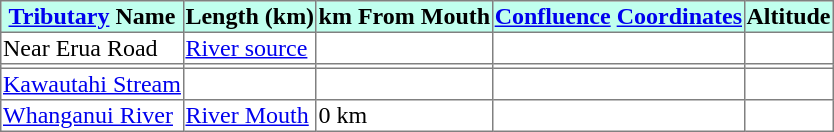<table border="1" style="border-collapse: collapse;">
<tr>
<th bgcolor=#C0FFEE><a href='#'>Tributary</a> Name</th>
<th bgcolor=#C0FFEE>Length (km)</th>
<th bgcolor=#C0FFEE>km From Mouth</th>
<th bgcolor=#C0FFEE><a href='#'>Confluence</a> <a href='#'>Coordinates</a></th>
<th bgcolor=#C0FFEE>Altitude</th>
</tr>
<tr valign=top>
<td>Near Erua Road</td>
<td><a href='#'>River source</a></td>
<td></td>
<td></td>
<td></td>
</tr>
<tr>
<td></td>
<td></td>
<td></td>
<td></td>
<td></td>
</tr>
<tr>
<td><a href='#'>Kawautahi Stream</a></td>
<td></td>
<td></td>
<td></td>
<td></td>
</tr>
<tr>
<td><a href='#'>Whanganui River</a></td>
<td><a href='#'>River Mouth</a></td>
<td>0 km</td>
<td></td>
<td></td>
</tr>
</table>
